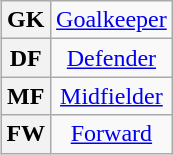<table class="wikitable plainrowheaders" style="text-align:center; margin-left:1em; float:right;">
<tr>
<th>GK</th>
<td><a href='#'>Goalkeeper</a></td>
</tr>
<tr>
<th>DF</th>
<td><a href='#'>Defender</a></td>
</tr>
<tr>
<th>MF</th>
<td><a href='#'>Midfielder</a></td>
</tr>
<tr>
<th>FW</th>
<td><a href='#'>Forward</a></td>
</tr>
</table>
